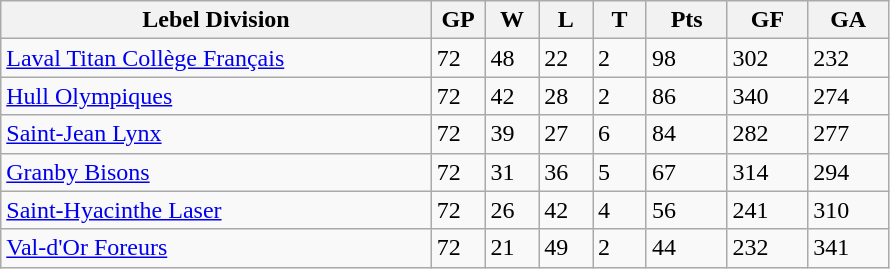<table class="wikitable">
<tr>
<th bgcolor="#DDDDFF" width="40%">Lebel Division</th>
<th bgcolor="#DDDDFF" width="5%">GP</th>
<th bgcolor="#DDDDFF" width="5%">W</th>
<th bgcolor="#DDDDFF" width="5%">L</th>
<th bgcolor="#DDDDFF" width="5%">T</th>
<th bgcolor="#DDDDFF" width="7.5%">Pts</th>
<th bgcolor="#DDDDFF" width="7.5%">GF</th>
<th bgcolor="#DDDDFF" width="7.5%">GA</th>
</tr>
<tr>
<td><a href='#'>Laval Titan Collège Français</a></td>
<td>72</td>
<td>48</td>
<td>22</td>
<td>2</td>
<td>98</td>
<td>302</td>
<td>232</td>
</tr>
<tr>
<td><a href='#'>Hull Olympiques</a></td>
<td>72</td>
<td>42</td>
<td>28</td>
<td>2</td>
<td>86</td>
<td>340</td>
<td>274</td>
</tr>
<tr>
<td><a href='#'>Saint-Jean Lynx</a></td>
<td>72</td>
<td>39</td>
<td>27</td>
<td>6</td>
<td>84</td>
<td>282</td>
<td>277</td>
</tr>
<tr>
<td><a href='#'>Granby Bisons</a></td>
<td>72</td>
<td>31</td>
<td>36</td>
<td>5</td>
<td>67</td>
<td>314</td>
<td>294</td>
</tr>
<tr>
<td><a href='#'>Saint-Hyacinthe Laser</a></td>
<td>72</td>
<td>26</td>
<td>42</td>
<td>4</td>
<td>56</td>
<td>241</td>
<td>310</td>
</tr>
<tr>
<td><a href='#'>Val-d'Or Foreurs</a></td>
<td>72</td>
<td>21</td>
<td>49</td>
<td>2</td>
<td>44</td>
<td>232</td>
<td>341</td>
</tr>
</table>
